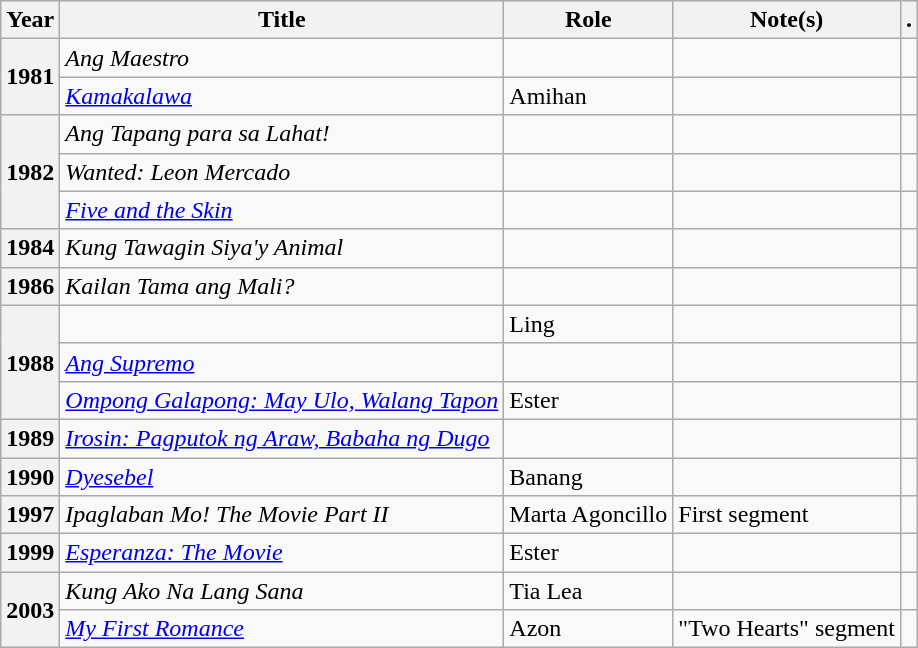<table class="wikitable plainrowheaders sortable">
<tr>
<th scope="col">Year</th>
<th scope="col">Title</th>
<th scope="col" class="unsortable">Role</th>
<th scope="col" class="unsortable">Note(s)</th>
<th scope="col" class="unsortable">.</th>
</tr>
<tr>
<th rowspan="2" scope="row">1981</th>
<td><em>Ang Maestro</em></td>
<td></td>
<td></td>
<td style="text-align:center;"></td>
</tr>
<tr>
<td><em><a href='#'>Kamakalawa</a></em></td>
<td>Amihan</td>
<td></td>
<td style="text-align:center;"></td>
</tr>
<tr>
<th rowspan="3" scope="row">1982</th>
<td><em>Ang Tapang para sa Lahat!</em> </td>
<td></td>
<td></td>
<td style="text-align:center;"></td>
</tr>
<tr>
<td><em>Wanted: Leon Mercado</em> </td>
<td></td>
<td></td>
<td style="text-align:center;"></td>
</tr>
<tr>
<td><em><a href='#'>Five and the Skin</a></em> </td>
<td></td>
<td></td>
<td style="text-align:center;"></td>
</tr>
<tr>
<th scope="row">1984</th>
<td><em>Kung Tawagin Siya'y Animal</em></td>
<td></td>
<td></td>
<td style="text-align:center;"></td>
</tr>
<tr>
<th scope="row">1986</th>
<td><em>Kailan Tama ang Mali?</em></td>
<td></td>
<td></td>
<td style="text-align:center;"></td>
</tr>
<tr>
<th rowspan="3" scope="row">1988</th>
<td><em></em></td>
<td>Ling</td>
<td></td>
<td style="text-align:center;"></td>
</tr>
<tr>
<td><em><a href='#'>Ang Supremo</a></em> </td>
<td></td>
<td></td>
<td style="text-align:center;"></td>
</tr>
<tr>
<td><em><a href='#'>Ompong Galapong: May Ulo, Walang Tapon</a></em> </td>
<td>Ester</td>
<td></td>
<td style="text-align:center;"></td>
</tr>
<tr>
<th scope="row">1989</th>
<td><em><a href='#'>Irosin: Pagputok ng Araw, Babaha ng Dugo</a></em> </td>
<td></td>
<td></td>
<td style="text-align:center;"></td>
</tr>
<tr>
<th scope="row">1990</th>
<td><em><a href='#'>Dyesebel</a></em></td>
<td>Banang</td>
<td></td>
<td style="text-align:center;"></td>
</tr>
<tr>
<th scope="row">1997</th>
<td><em>Ipaglaban Mo! The Movie Part II</em></td>
<td>Marta Agoncillo</td>
<td>First segment</td>
<td style="text-align:center;"></td>
</tr>
<tr>
<th scope="row">1999</th>
<td><em><a href='#'>Esperanza: The Movie</a></em></td>
<td>Ester</td>
<td></td>
<td style="text-align:center;"></td>
</tr>
<tr>
<th rowspan="2" scope="row">2003</th>
<td><em>Kung Ako Na Lang Sana</em></td>
<td>Tia Lea</td>
<td></td>
<td style="text-align:center;"></td>
</tr>
<tr>
<td><em><a href='#'>My First Romance</a></em> </td>
<td>Azon</td>
<td>"Two Hearts" segment</td>
<td style="text-align:center;"></td>
</tr>
</table>
